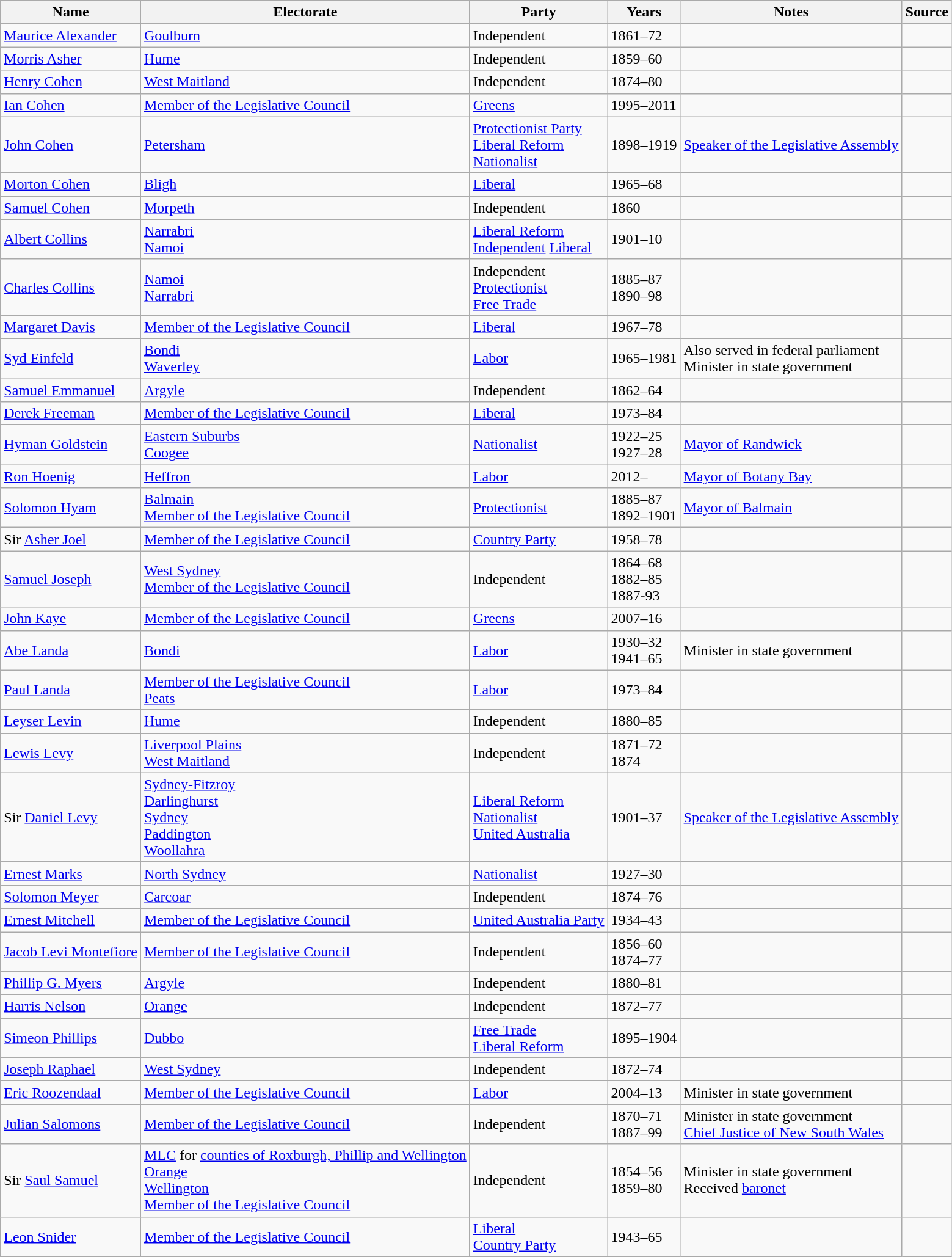<table class="wikitable sortable">
<tr>
<th>Name</th>
<th>Electorate</th>
<th>Party</th>
<th>Years</th>
<th>Notes</th>
<th>Source</th>
</tr>
<tr>
<td><a href='#'>Maurice Alexander</a></td>
<td><a href='#'>Goulburn</a></td>
<td>Independent</td>
<td>1861–72</td>
<td></td>
<td></td>
</tr>
<tr>
<td><a href='#'>Morris Asher</a></td>
<td><a href='#'>Hume</a></td>
<td>Independent</td>
<td>1859–60</td>
<td></td>
<td></td>
</tr>
<tr>
<td><a href='#'>Henry Cohen</a></td>
<td><a href='#'>West Maitland</a></td>
<td>Independent</td>
<td>1874–80</td>
<td></td>
<td></td>
</tr>
<tr>
<td><a href='#'>Ian Cohen</a></td>
<td><a href='#'>Member of the Legislative Council</a></td>
<td><a href='#'>Greens</a></td>
<td>1995–2011</td>
<td></td>
<td></td>
</tr>
<tr>
<td><a href='#'>John Cohen</a></td>
<td><a href='#'>Petersham</a></td>
<td><a href='#'>Protectionist Party</a><br><a href='#'>Liberal Reform</a><br><a href='#'>Nationalist</a></td>
<td>1898–1919</td>
<td><a href='#'>Speaker of the Legislative Assembly</a></td>
<td></td>
</tr>
<tr>
<td><a href='#'>Morton Cohen</a></td>
<td><a href='#'>Bligh</a></td>
<td><a href='#'>Liberal</a></td>
<td>1965–68</td>
<td></td>
<td></td>
</tr>
<tr>
<td><a href='#'>Samuel Cohen</a></td>
<td><a href='#'>Morpeth</a></td>
<td>Independent</td>
<td>1860</td>
<td></td>
<td></td>
</tr>
<tr>
<td><a href='#'>Albert Collins</a></td>
<td><a href='#'>Narrabri</a><br><a href='#'>Namoi</a></td>
<td><a href='#'>Liberal Reform</a><br><a href='#'>Independent</a> <a href='#'>Liberal</a></td>
<td>1901–10</td>
<td></td>
<td></td>
</tr>
<tr>
<td><a href='#'>Charles Collins</a></td>
<td><a href='#'>Namoi</a><br><a href='#'>Narrabri</a></td>
<td>Independent<br><a href='#'>Protectionist</a><br><a href='#'>Free Trade</a></td>
<td>1885–87<br>1890–98</td>
<td></td>
<td></td>
</tr>
<tr>
<td><a href='#'>Margaret Davis</a></td>
<td><a href='#'>Member of the Legislative Council</a></td>
<td><a href='#'>Liberal</a></td>
<td>1967–78</td>
<td></td>
<td></td>
</tr>
<tr>
<td><a href='#'>Syd Einfeld</a></td>
<td><a href='#'>Bondi</a><br><a href='#'>Waverley</a></td>
<td><a href='#'>Labor</a></td>
<td>1965–1981</td>
<td>Also served in federal parliament<br>Minister in state government</td>
<td></td>
</tr>
<tr>
<td><a href='#'>Samuel Emmanuel</a></td>
<td><a href='#'>Argyle</a></td>
<td>Independent</td>
<td>1862–64</td>
<td></td>
<td></td>
</tr>
<tr>
<td><a href='#'>Derek Freeman</a></td>
<td><a href='#'>Member of the Legislative Council</a></td>
<td><a href='#'>Liberal</a></td>
<td>1973–84</td>
<td></td>
<td></td>
</tr>
<tr>
<td><a href='#'>Hyman Goldstein</a></td>
<td><a href='#'>Eastern Suburbs</a><br><a href='#'>Coogee</a></td>
<td><a href='#'>Nationalist</a></td>
<td>1922–25<br>1927–28</td>
<td><a href='#'>Mayor of Randwick</a></td>
<td></td>
</tr>
<tr>
<td><a href='#'>Ron Hoenig</a></td>
<td><a href='#'>Heffron</a></td>
<td><a href='#'>Labor</a></td>
<td>2012–</td>
<td><a href='#'>Mayor of Botany Bay</a></td>
<td></td>
</tr>
<tr>
<td><a href='#'>Solomon Hyam</a></td>
<td><a href='#'>Balmain</a><br><a href='#'>Member of the Legislative Council</a></td>
<td><a href='#'>Protectionist</a></td>
<td>1885–87<br>1892–1901</td>
<td><a href='#'>Mayor of Balmain</a></td>
<td></td>
</tr>
<tr>
<td>Sir <a href='#'>Asher Joel</a></td>
<td><a href='#'>Member of the Legislative Council</a></td>
<td><a href='#'>Country Party</a></td>
<td>1958–78</td>
<td></td>
<td></td>
</tr>
<tr>
<td><a href='#'>Samuel Joseph</a></td>
<td><a href='#'>West Sydney</a><br><a href='#'>Member of the Legislative Council</a></td>
<td>Independent</td>
<td>1864–68<br>1882–85<br>1887-93</td>
<td></td>
<td></td>
</tr>
<tr>
<td><a href='#'>John Kaye</a></td>
<td><a href='#'>Member of the Legislative Council</a></td>
<td><a href='#'>Greens</a></td>
<td>2007–16</td>
<td></td>
<td></td>
</tr>
<tr>
<td><a href='#'>Abe Landa</a></td>
<td><a href='#'>Bondi</a></td>
<td><a href='#'>Labor</a></td>
<td>1930–32<br>1941–65</td>
<td>Minister in state government</td>
<td></td>
</tr>
<tr>
<td><a href='#'>Paul Landa</a></td>
<td><a href='#'>Member of the Legislative Council</a><br><a href='#'>Peats</a></td>
<td><a href='#'>Labor</a></td>
<td>1973–84</td>
<td></td>
<td></td>
</tr>
<tr>
<td><a href='#'>Leyser Levin</a></td>
<td><a href='#'>Hume</a></td>
<td>Independent</td>
<td>1880–85</td>
<td></td>
<td></td>
</tr>
<tr>
<td><a href='#'>Lewis Levy</a></td>
<td><a href='#'>Liverpool Plains</a><br><a href='#'>West Maitland</a></td>
<td>Independent</td>
<td>1871–72<br>1874</td>
<td></td>
<td></td>
</tr>
<tr>
<td>Sir <a href='#'>Daniel Levy</a></td>
<td><a href='#'>Sydney-Fitzroy</a><br><a href='#'>Darlinghurst</a><br><a href='#'>Sydney</a><br><a href='#'>Paddington</a><br><a href='#'>Woollahra</a></td>
<td><a href='#'>Liberal Reform</a><br><a href='#'>Nationalist</a><br><a href='#'>United Australia</a></td>
<td>1901–37</td>
<td><a href='#'>Speaker of the Legislative Assembly</a></td>
<td></td>
</tr>
<tr>
<td><a href='#'>Ernest Marks</a></td>
<td><a href='#'>North Sydney</a></td>
<td><a href='#'>Nationalist</a></td>
<td>1927–30</td>
<td></td>
<td></td>
</tr>
<tr>
<td><a href='#'>Solomon Meyer</a></td>
<td><a href='#'>Carcoar</a></td>
<td>Independent</td>
<td>1874–76</td>
<td></td>
<td></td>
</tr>
<tr>
<td><a href='#'>Ernest Mitchell</a></td>
<td><a href='#'>Member of the Legislative Council</a></td>
<td><a href='#'>United Australia Party</a></td>
<td>1934–43</td>
<td></td>
<td></td>
</tr>
<tr>
<td><a href='#'>Jacob Levi Montefiore</a></td>
<td><a href='#'>Member of the Legislative Council</a></td>
<td>Independent</td>
<td>1856–60<br>1874–77</td>
<td></td>
<td></td>
</tr>
<tr>
<td><a href='#'>Phillip G. Myers</a></td>
<td><a href='#'>Argyle</a></td>
<td>Independent</td>
<td>1880–81</td>
<td></td>
<td></td>
</tr>
<tr>
<td><a href='#'>Harris Nelson</a></td>
<td><a href='#'>Orange</a></td>
<td>Independent</td>
<td>1872–77</td>
<td></td>
<td></td>
</tr>
<tr>
<td><a href='#'>Simeon Phillips</a></td>
<td><a href='#'>Dubbo</a></td>
<td><a href='#'>Free Trade</a><br><a href='#'>Liberal Reform</a></td>
<td>1895–1904</td>
<td></td>
<td></td>
</tr>
<tr>
<td><a href='#'>Joseph Raphael</a></td>
<td><a href='#'>West Sydney</a></td>
<td>Independent</td>
<td>1872–74</td>
<td></td>
<td></td>
</tr>
<tr>
<td><a href='#'>Eric Roozendaal</a></td>
<td><a href='#'>Member of the Legislative Council</a></td>
<td><a href='#'>Labor</a></td>
<td>2004–13</td>
<td>Minister in state government</td>
<td></td>
</tr>
<tr>
<td><a href='#'>Julian Salomons</a></td>
<td><a href='#'>Member of the Legislative Council</a></td>
<td>Independent</td>
<td>1870–71<br>1887–99</td>
<td>Minister in state government<br><a href='#'>Chief Justice of New South Wales</a></td>
<td></td>
</tr>
<tr>
<td>Sir <a href='#'>Saul Samuel</a></td>
<td><a href='#'>MLC</a> for <a href='#'>counties of Roxburgh, Phillip and Wellington</a><br><a href='#'>Orange</a><br><a href='#'>Wellington</a><br><a href='#'>Member of the Legislative Council</a></td>
<td>Independent</td>
<td>1854–56<br>1859–80</td>
<td>Minister in state government<br>Received <a href='#'>baronet</a></td>
<td></td>
</tr>
<tr>
<td><a href='#'>Leon Snider</a></td>
<td><a href='#'>Member of the Legislative Council</a></td>
<td><a href='#'>Liberal</a><br><a href='#'>Country Party</a></td>
<td>1943–65</td>
<td></td>
<td></td>
</tr>
</table>
